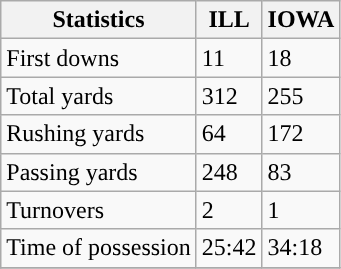<table class="wikitable">
<tr>
<th>Statistics</th>
<th>ILL</th>
<th>IOWA</th>
</tr>
<tr>
<td>First downs</td>
<td>11</td>
<td>18</td>
</tr>
<tr>
<td>Total yards</td>
<td>312</td>
<td>255</td>
</tr>
<tr>
<td>Rushing yards</td>
<td>64</td>
<td>172</td>
</tr>
<tr>
<td>Passing yards</td>
<td>248</td>
<td>83</td>
</tr>
<tr>
<td>Turnovers</td>
<td>2</td>
<td>1</td>
</tr>
<tr>
<td>Time of possession</td>
<td>25:42</td>
<td>34:18</td>
</tr>
<tr>
</tr>
</table>
